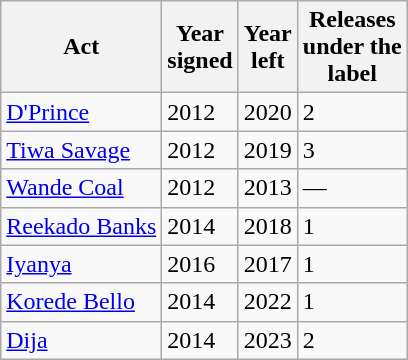<table class="wikitable">
<tr>
<th>Act</th>
<th>Year<br> signed</th>
<th>Year<br> left</th>
<th>Releases<br> under the<br> label</th>
</tr>
<tr>
<td><a href='#'>D'Prince</a></td>
<td>2012</td>
<td>2020</td>
<td rowspan="1">2</td>
</tr>
<tr>
<td><a href='#'>Tiwa Savage</a></td>
<td>2012</td>
<td>2019</td>
<td rowspan="1">3</td>
</tr>
<tr>
<td><a href='#'>Wande Coal</a></td>
<td>2012</td>
<td>2013</td>
<td>—</td>
</tr>
<tr>
<td><a href='#'>Reekado Banks</a></td>
<td>2014</td>
<td>2018</td>
<td>1</td>
</tr>
<tr>
<td><a href='#'>Iyanya</a></td>
<td>2016</td>
<td>2017</td>
<td>1</td>
</tr>
<tr>
<td><a href='#'>Korede Bello</a></td>
<td>2014</td>
<td>2022</td>
<td>1</td>
</tr>
<tr>
<td><a href='#'>Dija</a></td>
<td>2014</td>
<td>2023</td>
<td>2</td>
</tr>
</table>
